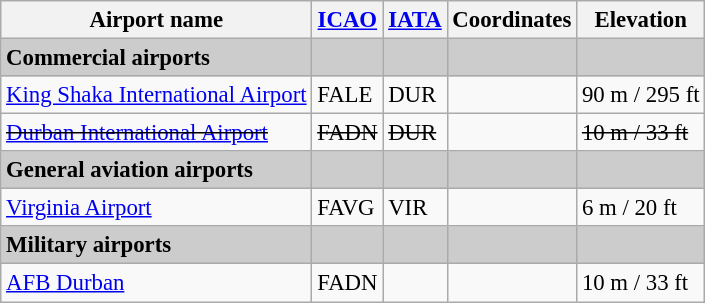<table class="wikitable" style="font-size: 95%;">
<tr valign=baseline>
<th>Airport name</th>
<th><a href='#'>ICAO</a></th>
<th><a href='#'>IATA</a></th>
<th>Coordinates</th>
<th>Elevation</th>
</tr>
<tr bgcolor=#CCCCCC>
<td><strong>Commercial airports</strong></td>
<td></td>
<td></td>
<td></td>
<td></td>
</tr>
<tr valign=top>
<td><a href='#'>King Shaka International Airport</a></td>
<td>FALE</td>
<td>DUR</td>
<td><small></small></td>
<td>90 m / 295 ft</td>
</tr>
<tr valign=top>
<td><s><a href='#'>Durban International Airport</a></s></td>
<td><s>FADN</s></td>
<td><s>DUR</s></td>
<td><s><small></small></s></td>
<td><s>10 m / 33 ft</s></td>
</tr>
<tr bgcolor=#CCCCCC>
<td><strong>General aviation airports</strong></td>
<td></td>
<td></td>
<td></td>
<td></td>
</tr>
<tr valign=top>
<td><a href='#'>Virginia Airport</a></td>
<td>FAVG</td>
<td>VIR</td>
<td><small></small></td>
<td>6 m / 20 ft</td>
</tr>
<tr bgcolor=#CCCCCC>
<td><strong>Military airports</strong></td>
<td></td>
<td></td>
<td></td>
<td></td>
</tr>
<tr valign=top>
<td><a href='#'>AFB Durban</a></td>
<td>FADN</td>
<td></td>
<td><small></small></td>
<td>10 m / 33 ft</td>
</tr>
</table>
